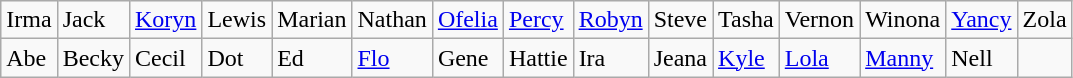<table class="wikitable">
<tr>
<td>Irma</td>
<td>Jack</td>
<td><a href='#'>Koryn</a></td>
<td>Lewis</td>
<td>Marian</td>
<td>Nathan</td>
<td><a href='#'>Ofelia</a></td>
<td><a href='#'>Percy</a></td>
<td><a href='#'>Robyn</a></td>
<td>Steve</td>
<td>Tasha</td>
<td>Vernon</td>
<td>Winona</td>
<td><a href='#'>Yancy</a></td>
<td>Zola</td>
</tr>
<tr>
<td>Abe</td>
<td>Becky</td>
<td>Cecil</td>
<td>Dot</td>
<td>Ed</td>
<td><a href='#'>Flo</a></td>
<td>Gene</td>
<td>Hattie</td>
<td>Ira</td>
<td>Jeana</td>
<td><a href='#'>Kyle</a></td>
<td><a href='#'>Lola</a></td>
<td><a href='#'>Manny</a></td>
<td>Nell</td>
</tr>
</table>
